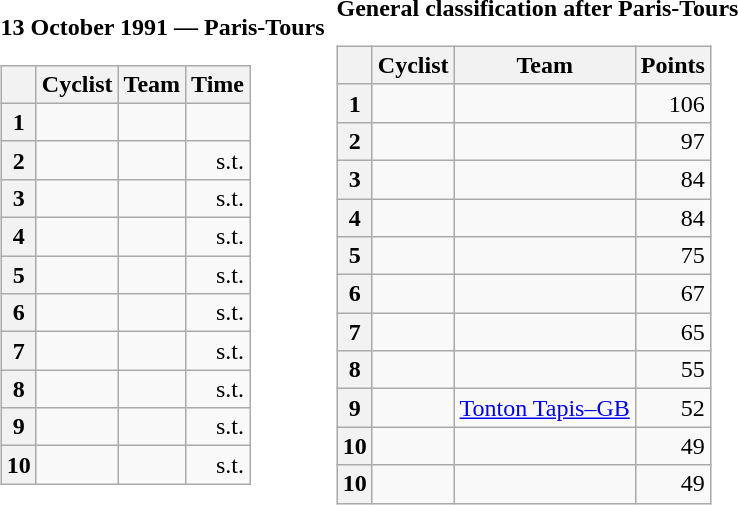<table>
<tr>
<td><strong>13 October 1991 — Paris-Tours </strong><br><table class="wikitable">
<tr>
<th></th>
<th>Cyclist</th>
<th>Team</th>
<th>Time</th>
</tr>
<tr>
<th>1</th>
<td></td>
<td></td>
<td align="right"></td>
</tr>
<tr>
<th>2</th>
<td></td>
<td></td>
<td align="right">s.t.</td>
</tr>
<tr>
<th>3</th>
<td></td>
<td></td>
<td align="right">s.t.</td>
</tr>
<tr>
<th>4</th>
<td></td>
<td></td>
<td align="right">s.t.</td>
</tr>
<tr>
<th>5</th>
<td></td>
<td></td>
<td align="right">s.t.</td>
</tr>
<tr>
<th>6</th>
<td></td>
<td></td>
<td align="right">s.t.</td>
</tr>
<tr>
<th>7</th>
<td></td>
<td></td>
<td align="right">s.t.</td>
</tr>
<tr>
<th>8</th>
<td></td>
<td></td>
<td align="right">s.t.</td>
</tr>
<tr>
<th>9</th>
<td></td>
<td></td>
<td align="right">s.t.</td>
</tr>
<tr>
<th>10</th>
<td></td>
<td></td>
<td align="right">s.t.</td>
</tr>
</table>
</td>
<td></td>
<td><strong>General classification after Paris-Tours</strong><br><table class="wikitable">
<tr>
<th></th>
<th>Cyclist</th>
<th>Team</th>
<th>Points</th>
</tr>
<tr>
<th>1</th>
<td> </td>
<td></td>
<td align="right">106</td>
</tr>
<tr>
<th>2</th>
<td></td>
<td></td>
<td align="right">97</td>
</tr>
<tr>
<th>3</th>
<td></td>
<td></td>
<td align="right">84</td>
</tr>
<tr>
<th>4</th>
<td></td>
<td></td>
<td align="right">84</td>
</tr>
<tr>
<th>5</th>
<td></td>
<td></td>
<td align="right">75</td>
</tr>
<tr>
<th>6</th>
<td></td>
<td></td>
<td align="right">67</td>
</tr>
<tr>
<th>7</th>
<td></td>
<td></td>
<td align="right">65</td>
</tr>
<tr>
<th>8</th>
<td></td>
<td></td>
<td align="right">55</td>
</tr>
<tr>
<th>9</th>
<td></td>
<td><a href='#'>Tonton Tapis–GB</a></td>
<td align="right">52</td>
</tr>
<tr>
<th>10</th>
<td></td>
<td></td>
<td align="right">49</td>
</tr>
<tr>
<th>10</th>
<td></td>
<td></td>
<td align="right">49</td>
</tr>
</table>
</td>
</tr>
</table>
